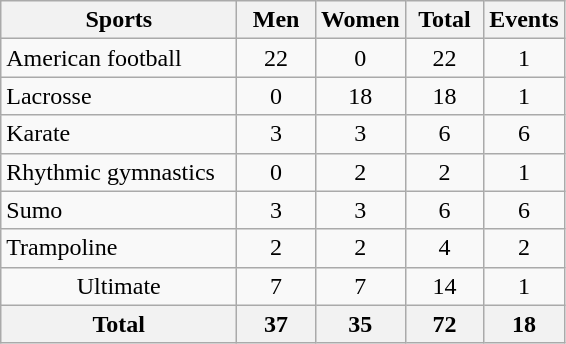<table class="wikitable sortable" style="text-align:center;">
<tr>
<th width=150>Sports</th>
<th width=45>Men</th>
<th width=45>Women</th>
<th width=45>Total</th>
<th width=45>Events</th>
</tr>
<tr>
<td align=left>American football</td>
<td>22</td>
<td>0</td>
<td>22</td>
<td>1</td>
</tr>
<tr>
<td align=left>Lacrosse</td>
<td>0</td>
<td>18</td>
<td>18</td>
<td>1</td>
</tr>
<tr>
<td align=left>Karate</td>
<td>3</td>
<td>3</td>
<td>6</td>
<td>6</td>
</tr>
<tr>
<td align=left>Rhythmic gymnastics</td>
<td>0</td>
<td>2</td>
<td>2</td>
<td>1</td>
</tr>
<tr>
<td align=left>Sumo</td>
<td>3</td>
<td>3</td>
<td>6</td>
<td>6</td>
</tr>
<tr>
<td align=left>Trampoline</td>
<td>2</td>
<td>2</td>
<td>4</td>
<td>2</td>
</tr>
<tr>
<td>Ultimate</td>
<td>7</td>
<td>7</td>
<td>14</td>
<td>1</td>
</tr>
<tr class="sortbottom">
<th>Total</th>
<th>37</th>
<th>35</th>
<th>72</th>
<th>18</th>
</tr>
</table>
